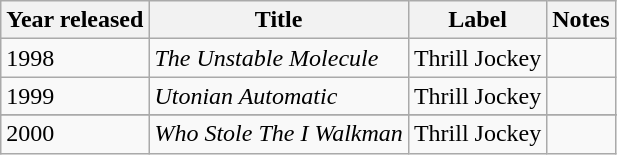<table class="wikitable sortable">
<tr>
<th>Year released</th>
<th>Title</th>
<th>Label</th>
<th>Notes</th>
</tr>
<tr>
<td>1998</td>
<td><em>The Unstable Molecule</em></td>
<td>Thrill Jockey</td>
<td></td>
</tr>
<tr>
<td>1999</td>
<td><em>Utonian Automatic</em></td>
<td>Thrill Jockey</td>
<td></td>
</tr>
<tr>
</tr>
<tr>
<td>2000</td>
<td><em>Who Stole The I Walkman</em></td>
<td>Thrill Jockey</td>
<td></td>
</tr>
</table>
